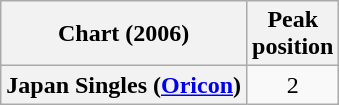<table class="wikitable plainrowheaders" style="text-align:center">
<tr>
<th scope="col">Chart (2006)</th>
<th scope="col">Peak<br>position</th>
</tr>
<tr>
<th scope="row">Japan Singles (<a href='#'>Oricon</a>)</th>
<td style="text-align:center;">2</td>
</tr>
</table>
